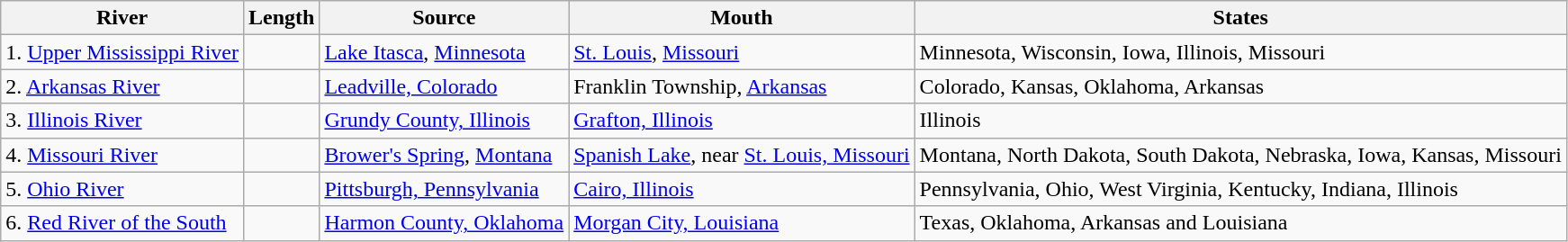<table class="wikitable">
<tr>
<th>River</th>
<th>Length</th>
<th>Source</th>
<th>Mouth</th>
<th>States</th>
</tr>
<tr>
<td>1. <a href='#'>Upper Mississippi River</a></td>
<td></td>
<td><a href='#'>Lake Itasca</a>, <a href='#'>Minnesota</a></td>
<td><a href='#'>St. Louis</a>, <a href='#'>Missouri</a></td>
<td>Minnesota, Wisconsin, Iowa, Illinois, Missouri</td>
</tr>
<tr>
<td>2. <a href='#'>Arkansas River</a></td>
<td></td>
<td><a href='#'>Leadville, Colorado</a></td>
<td>Franklin Township, <a href='#'>Arkansas</a></td>
<td>Colorado, Kansas, Oklahoma, Arkansas</td>
</tr>
<tr>
<td>3. <a href='#'>Illinois River</a></td>
<td></td>
<td><a href='#'>Grundy County, Illinois</a></td>
<td><a href='#'>Grafton, Illinois</a></td>
<td>Illinois</td>
</tr>
<tr>
<td>4. <a href='#'>Missouri River</a></td>
<td></td>
<td><a href='#'>Brower's Spring</a>, <a href='#'>Montana</a></td>
<td><a href='#'>Spanish Lake</a>, near <a href='#'>St. Louis, Missouri</a></td>
<td>Montana, North Dakota, South Dakota, Nebraska, Iowa, Kansas, Missouri</td>
</tr>
<tr>
<td>5. <a href='#'>Ohio River</a></td>
<td></td>
<td><a href='#'>Pittsburgh, Pennsylvania</a></td>
<td><a href='#'>Cairo, Illinois</a></td>
<td>Pennsylvania, Ohio, West Virginia, Kentucky, Indiana, Illinois</td>
</tr>
<tr>
<td>6. <a href='#'>Red River of the South</a></td>
<td></td>
<td><a href='#'>Harmon County, Oklahoma</a></td>
<td><a href='#'>Morgan City, Louisiana</a></td>
<td>Texas, Oklahoma, Arkansas and Louisiana</td>
</tr>
</table>
